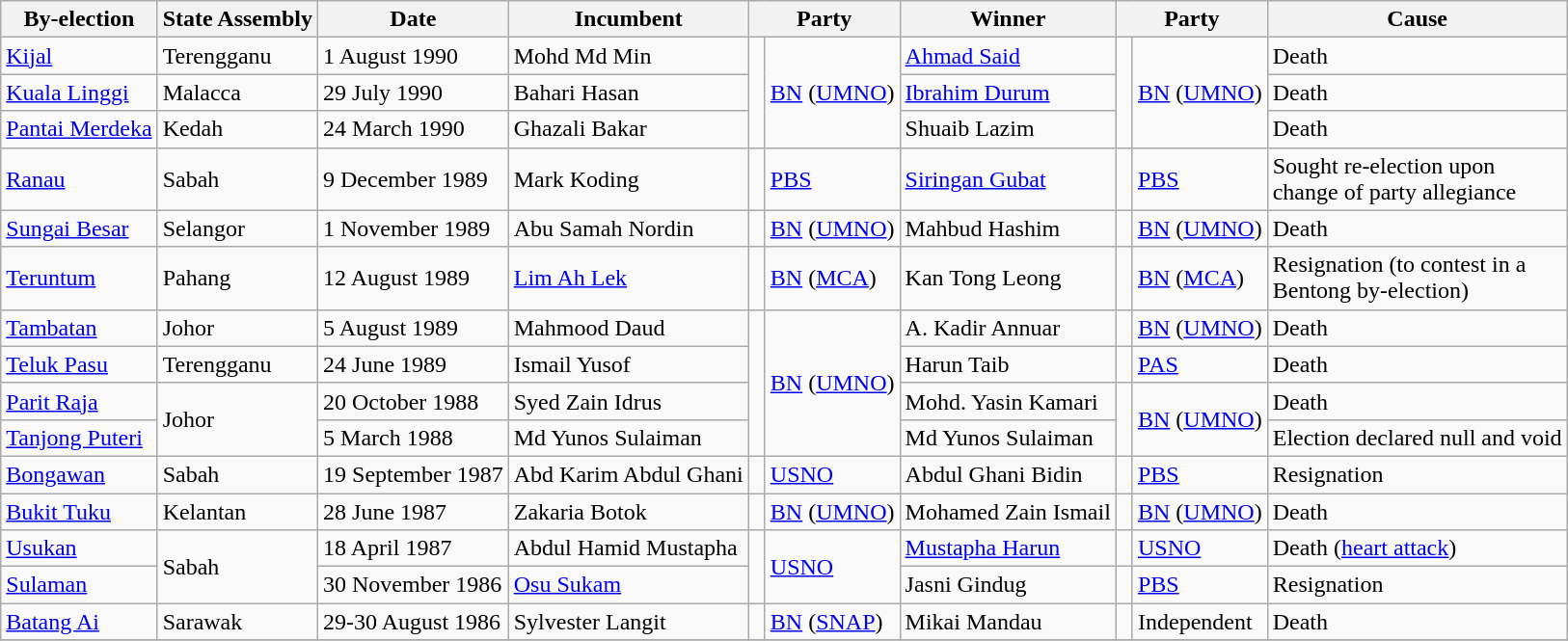<table class="wikitable">
<tr>
<th>By-election</th>
<th>State Assembly</th>
<th>Date</th>
<th>Incumbent</th>
<th colspan=2>Party</th>
<th>Winner</th>
<th colspan=2>Party</th>
<th>Cause</th>
</tr>
<tr>
<td><a href='#'>Kijal</a></td>
<td>Terengganu</td>
<td>1 August 1990</td>
<td>Mohd Md Min</td>
<td rowspan="3" > </td>
<td rowspan="3"><a href='#'>BN</a> (<a href='#'>UMNO</a>)</td>
<td><a href='#'>Ahmad Said</a></td>
<td rowspan="3" > </td>
<td rowspan="3"><a href='#'>BN</a> (<a href='#'>UMNO</a>)</td>
<td>Death</td>
</tr>
<tr>
<td><a href='#'>Kuala Linggi</a></td>
<td>Malacca</td>
<td>29 July 1990</td>
<td>Bahari Hasan</td>
<td><a href='#'>Ibrahim Durum</a></td>
<td>Death</td>
</tr>
<tr>
<td><a href='#'>Pantai Merdeka</a></td>
<td>Kedah</td>
<td>24 March 1990</td>
<td>Ghazali Bakar</td>
<td>Shuaib Lazim</td>
<td>Death</td>
</tr>
<tr>
<td><a href='#'>Ranau</a></td>
<td>Sabah</td>
<td>9 December 1989</td>
<td>Mark Koding</td>
<td></td>
<td><a href='#'>PBS</a></td>
<td><a href='#'>Siringan Gubat</a></td>
<td></td>
<td><a href='#'>PBS</a></td>
<td>Sought re-election upon<br> change of party allegiance</td>
</tr>
<tr>
<td><a href='#'>Sungai Besar</a></td>
<td>Selangor</td>
<td>1 November 1989</td>
<td>Abu Samah Nordin</td>
<td> </td>
<td><a href='#'>BN</a> (<a href='#'>UMNO</a>)</td>
<td>Mahbud Hashim</td>
<td> </td>
<td><a href='#'>BN</a> (<a href='#'>UMNO</a>)</td>
<td>Death</td>
</tr>
<tr>
<td><a href='#'>Teruntum</a></td>
<td>Pahang</td>
<td>12 August 1989</td>
<td><a href='#'>Lim Ah Lek</a></td>
<td> </td>
<td><a href='#'>BN</a> (<a href='#'>MCA</a>)</td>
<td>Kan Tong Leong</td>
<td> </td>
<td><a href='#'>BN</a> (<a href='#'>MCA</a>)</td>
<td>Resignation (to contest in a<br> Bentong by-election)</td>
</tr>
<tr>
<td><a href='#'>Tambatan</a></td>
<td>Johor</td>
<td>5 August 1989</td>
<td>Mahmood Daud</td>
<td rowspan="4" > </td>
<td rowspan="4"><a href='#'>BN</a> (<a href='#'>UMNO</a>)</td>
<td>A. Kadir Annuar</td>
<td> </td>
<td><a href='#'>BN</a> (<a href='#'>UMNO</a>)</td>
<td>Death</td>
</tr>
<tr>
<td><a href='#'>Teluk Pasu</a></td>
<td>Terengganu</td>
<td>24 June 1989</td>
<td>Ismail Yusof</td>
<td>Harun Taib</td>
<td> </td>
<td><a href='#'>PAS</a></td>
<td>Death</td>
</tr>
<tr>
<td><a href='#'>Parit Raja</a></td>
<td rowspan="2">Johor</td>
<td>20 October 1988</td>
<td>Syed Zain Idrus</td>
<td>Mohd. Yasin Kamari</td>
<td rowspan="2" > </td>
<td rowspan="2"><a href='#'>BN</a> (<a href='#'>UMNO</a>)</td>
<td>Death</td>
</tr>
<tr>
<td><a href='#'>Tanjong Puteri</a></td>
<td>5 March 1988</td>
<td>Md Yunos Sulaiman</td>
<td>Md Yunos Sulaiman</td>
<td>Election declared null and void</td>
</tr>
<tr>
<td><a href='#'>Bongawan</a></td>
<td>Sabah</td>
<td>19 September 1987</td>
<td>Abd Karim Abdul Ghani</td>
<td></td>
<td><a href='#'>USNO</a></td>
<td>Abdul Ghani Bidin</td>
<td></td>
<td><a href='#'>PBS</a></td>
<td>Resignation</td>
</tr>
<tr>
<td><a href='#'>Bukit Tuku</a></td>
<td>Kelantan</td>
<td>28 June 1987</td>
<td>Zakaria Botok</td>
<td> </td>
<td><a href='#'>BN</a> (<a href='#'>UMNO</a>)</td>
<td>Mohamed Zain Ismail</td>
<td> </td>
<td><a href='#'>BN</a> (<a href='#'>UMNO</a>)</td>
<td>Death</td>
</tr>
<tr>
<td><a href='#'>Usukan</a></td>
<td rowspan="2">Sabah</td>
<td>18 April 1987</td>
<td>Abdul Hamid Mustapha</td>
<td rowspan="2"></td>
<td rowspan="2"><a href='#'>USNO</a></td>
<td><a href='#'>Mustapha Harun</a></td>
<td></td>
<td><a href='#'>USNO</a></td>
<td>Death (<a href='#'>heart attack</a>)</td>
</tr>
<tr>
<td><a href='#'>Sulaman</a></td>
<td>30 November 1986</td>
<td><a href='#'>Osu Sukam</a></td>
<td>Jasni Gindug</td>
<td></td>
<td><a href='#'>PBS</a></td>
<td>Resignation</td>
</tr>
<tr>
<td><a href='#'>Batang Ai</a></td>
<td>Sarawak</td>
<td>29-30 August 1986</td>
<td>Sylvester Langit</td>
<td> </td>
<td><a href='#'>BN</a> (<a href='#'>SNAP</a>)</td>
<td>Mikai Mandau</td>
<td> </td>
<td>Independent</td>
<td>Death</td>
</tr>
<tr>
</tr>
</table>
